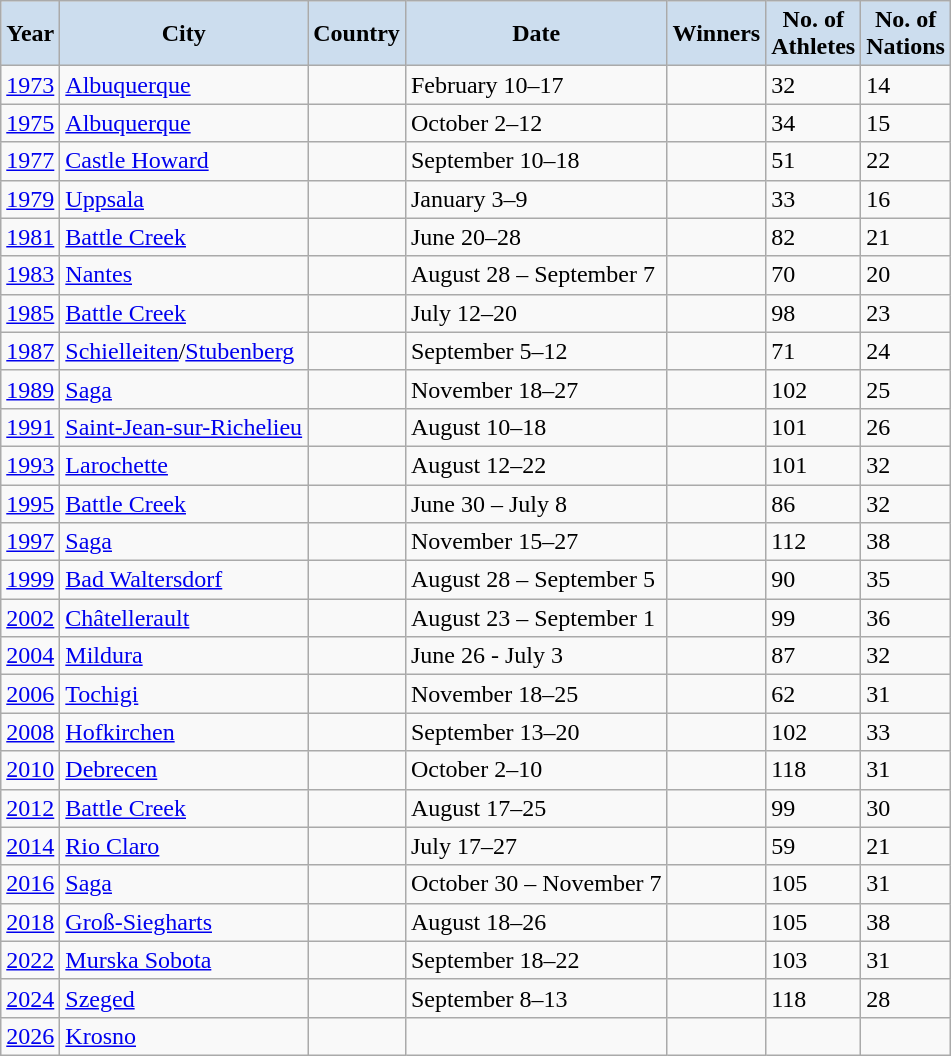<table class="wikitable">
<tr>
<th style="background-color: #CCDDEE;">Year</th>
<th style="background-color: #CCDDEE;">City</th>
<th style="background-color: #CCDDEE;">Country</th>
<th style="background-color: #CCDDEE;">Date</th>
<th style="background-color: #CCDDEE;">Winners</th>
<th style="background-color: #CCDDEE;">No. of<br>Athletes</th>
<th style="background-color: #CCDDEE;">No. of<br>Nations</th>
</tr>
<tr>
<td><a href='#'>1973</a></td>
<td><a href='#'>Albuquerque</a></td>
<td></td>
<td>February 10–17</td>
<td></td>
<td>32</td>
<td>14</td>
</tr>
<tr>
<td><a href='#'>1975</a></td>
<td><a href='#'>Albuquerque</a></td>
<td></td>
<td>October 2–12</td>
<td></td>
<td>34</td>
<td>15</td>
</tr>
<tr>
<td><a href='#'>1977</a></td>
<td><a href='#'>Castle Howard</a></td>
<td></td>
<td>September 10–18</td>
<td></td>
<td>51</td>
<td>22</td>
</tr>
<tr>
<td><a href='#'>1979</a></td>
<td><a href='#'>Uppsala</a></td>
<td></td>
<td>January 3–9</td>
<td></td>
<td>33</td>
<td>16</td>
</tr>
<tr>
<td><a href='#'>1981</a></td>
<td><a href='#'>Battle Creek</a></td>
<td></td>
<td>June 20–28</td>
<td></td>
<td>82</td>
<td>21</td>
</tr>
<tr>
<td><a href='#'>1983</a></td>
<td><a href='#'>Nantes</a></td>
<td></td>
<td>August 28 – September 7</td>
<td></td>
<td>70</td>
<td>20</td>
</tr>
<tr>
<td><a href='#'>1985</a></td>
<td><a href='#'>Battle Creek</a></td>
<td></td>
<td>July 12–20</td>
<td></td>
<td>98</td>
<td>23</td>
</tr>
<tr>
<td><a href='#'>1987</a></td>
<td><a href='#'>Schielleiten</a>/<a href='#'>Stubenberg</a></td>
<td></td>
<td>September 5–12</td>
<td></td>
<td>71</td>
<td>24</td>
</tr>
<tr>
<td><a href='#'>1989</a></td>
<td><a href='#'>Saga</a></td>
<td></td>
<td>November 18–27</td>
<td></td>
<td>102</td>
<td>25</td>
</tr>
<tr>
<td><a href='#'>1991</a></td>
<td><a href='#'>Saint-Jean-sur-Richelieu</a></td>
<td></td>
<td>August 10–18</td>
<td></td>
<td>101</td>
<td>26</td>
</tr>
<tr>
<td><a href='#'>1993</a></td>
<td><a href='#'>Larochette</a></td>
<td></td>
<td>August 12–22</td>
<td></td>
<td>101</td>
<td>32</td>
</tr>
<tr>
<td><a href='#'>1995</a></td>
<td><a href='#'>Battle Creek</a></td>
<td></td>
<td>June 30 – July 8</td>
<td></td>
<td>86</td>
<td>32</td>
</tr>
<tr>
<td><a href='#'>1997</a></td>
<td><a href='#'>Saga</a></td>
<td></td>
<td>November 15–27</td>
<td></td>
<td>112</td>
<td>38</td>
</tr>
<tr>
<td><a href='#'>1999</a></td>
<td><a href='#'>Bad Waltersdorf</a></td>
<td></td>
<td>August 28 – September 5</td>
<td></td>
<td>90</td>
<td>35</td>
</tr>
<tr>
<td><a href='#'>2002</a></td>
<td><a href='#'>Châtellerault</a></td>
<td></td>
<td>August 23 – September 1</td>
<td></td>
<td>99</td>
<td>36</td>
</tr>
<tr>
<td><a href='#'>2004</a></td>
<td><a href='#'>Mildura</a></td>
<td></td>
<td>June 26 - July 3</td>
<td></td>
<td>87</td>
<td>32</td>
</tr>
<tr>
<td><a href='#'>2006</a></td>
<td><a href='#'>Tochigi</a></td>
<td></td>
<td>November 18–25</td>
<td></td>
<td>62</td>
<td>31</td>
</tr>
<tr>
<td><a href='#'>2008</a></td>
<td><a href='#'>Hofkirchen</a></td>
<td></td>
<td>September 13–20</td>
<td></td>
<td>102</td>
<td>33</td>
</tr>
<tr>
<td><a href='#'>2010</a></td>
<td><a href='#'>Debrecen</a></td>
<td></td>
<td>October 2–10</td>
<td></td>
<td>118</td>
<td>31</td>
</tr>
<tr>
<td><a href='#'>2012</a></td>
<td><a href='#'>Battle Creek</a></td>
<td></td>
<td>August 17–25</td>
<td></td>
<td>99</td>
<td>30</td>
</tr>
<tr>
<td><a href='#'>2014</a></td>
<td><a href='#'>Rio Claro</a></td>
<td></td>
<td>July 17–27</td>
<td></td>
<td>59</td>
<td>21</td>
</tr>
<tr>
<td><a href='#'>2016</a></td>
<td><a href='#'>Saga</a></td>
<td></td>
<td>October 30 – November 7</td>
<td></td>
<td>105</td>
<td>31</td>
</tr>
<tr>
<td><a href='#'>2018</a></td>
<td><a href='#'>Groß-Siegharts</a></td>
<td></td>
<td>August 18–26</td>
<td></td>
<td>105</td>
<td>38</td>
</tr>
<tr>
<td><a href='#'>2022</a></td>
<td><a href='#'>Murska Sobota</a></td>
<td></td>
<td>September 18–22</td>
<td></td>
<td>103</td>
<td>31</td>
</tr>
<tr>
<td><a href='#'>2024</a></td>
<td><a href='#'>Szeged</a></td>
<td></td>
<td>September 8–13</td>
<td></td>
<td>118</td>
<td>28</td>
</tr>
<tr>
<td><a href='#'>2026</a></td>
<td><a href='#'>Krosno</a></td>
<td></td>
<td></td>
<td></td>
<td></td>
<td></td>
</tr>
</table>
